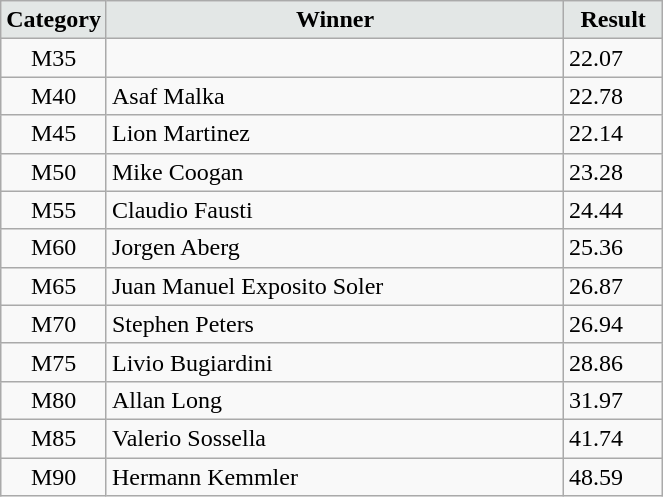<table class="wikitable" width=35%>
<tr>
<td width=15% align="center" bgcolor=#E3E7E6><strong>Category</strong></td>
<td align="center" bgcolor=#E3E7E6> <strong>Winner</strong></td>
<td width=15% align="center" bgcolor=#E3E7E6><strong>Result</strong></td>
</tr>
<tr>
<td align="center">M35</td>
<td> </td>
<td>22.07</td>
</tr>
<tr>
<td align="center">M40</td>
<td> Asaf Malka</td>
<td>22.78</td>
</tr>
<tr>
<td align="center">M45</td>
<td> Lion Martinez</td>
<td>22.14</td>
</tr>
<tr>
<td align="center">M50</td>
<td> Mike Coogan</td>
<td>23.28</td>
</tr>
<tr>
<td align="center">M55</td>
<td> Claudio Fausti</td>
<td>24.44</td>
</tr>
<tr>
<td align="center">M60</td>
<td> Jorgen Aberg</td>
<td>25.36</td>
</tr>
<tr>
<td align="center">M65</td>
<td> Juan Manuel Exposito Soler</td>
<td>26.87</td>
</tr>
<tr>
<td align="center">M70</td>
<td> Stephen Peters</td>
<td>26.94</td>
</tr>
<tr>
<td align="center">M75</td>
<td> Livio Bugiardini</td>
<td>28.86</td>
</tr>
<tr>
<td align="center">M80</td>
<td> Allan Long</td>
<td>31.97</td>
</tr>
<tr>
<td align="center">M85</td>
<td> Valerio Sossella</td>
<td>41.74</td>
</tr>
<tr>
<td align="center">M90</td>
<td> Hermann Kemmler</td>
<td>48.59</td>
</tr>
</table>
